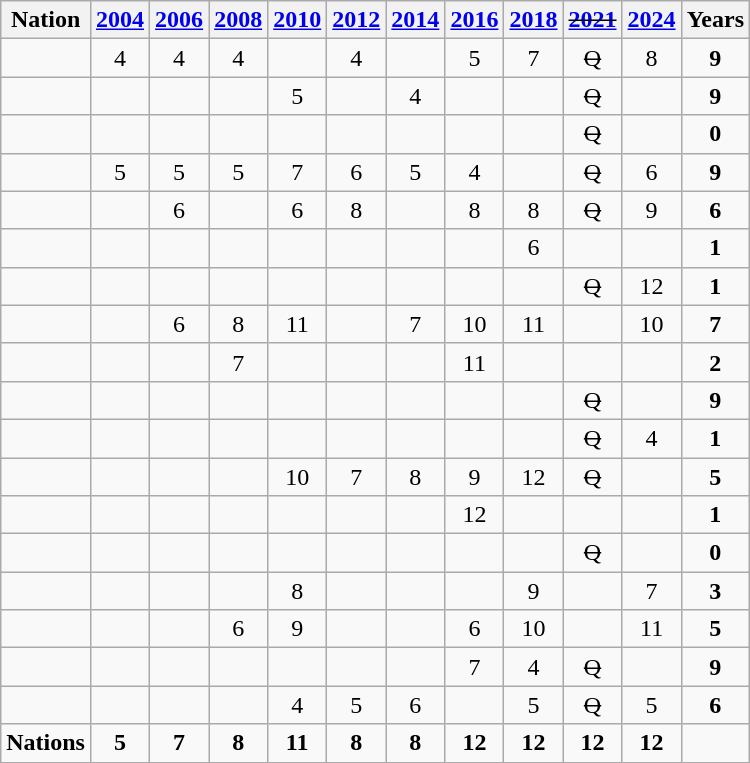<table class="wikitable" style="text-align:center">
<tr>
<th>Nation</th>
<th><a href='#'>2004</a></th>
<th><a href='#'>2006</a></th>
<th><a href='#'>2008</a></th>
<th><a href='#'>2010</a></th>
<th><a href='#'>2012</a></th>
<th><a href='#'>2014</a></th>
<th><a href='#'>2016</a></th>
<th><a href='#'>2018</a></th>
<th><s><a href='#'>2021</a></s></th>
<th><a href='#'>2024</a></th>
<th>Years</th>
</tr>
<tr>
<td align=left></td>
<td>4</td>
<td>4</td>
<td>4</td>
<td></td>
<td>4</td>
<td></td>
<td>5</td>
<td>7</td>
<td><s>Q</s></td>
<td>8</td>
<td><strong>9</strong></td>
</tr>
<tr>
<td align=left></td>
<td></td>
<td></td>
<td></td>
<td>5</td>
<td></td>
<td>4</td>
<td></td>
<td></td>
<td><s>Q</s></td>
<td></td>
<td><strong>9</strong></td>
</tr>
<tr>
<td align=left></td>
<td></td>
<td></td>
<td></td>
<td></td>
<td></td>
<td></td>
<td></td>
<td></td>
<td><s>Q</s></td>
<td></td>
<td><strong>0</strong></td>
</tr>
<tr>
<td align=left></td>
<td>5</td>
<td>5</td>
<td>5</td>
<td>7</td>
<td>6</td>
<td>5</td>
<td>4</td>
<td></td>
<td><s>Q</s></td>
<td>6</td>
<td><strong>9</strong></td>
</tr>
<tr>
<td align=left></td>
<td></td>
<td>6</td>
<td></td>
<td>6</td>
<td>8</td>
<td></td>
<td>8</td>
<td>8</td>
<td><s>Q</s></td>
<td>9</td>
<td><strong>6</strong></td>
</tr>
<tr>
<td align=left></td>
<td></td>
<td></td>
<td></td>
<td></td>
<td></td>
<td></td>
<td></td>
<td>6</td>
<td></td>
<td></td>
<td><strong>1</strong></td>
</tr>
<tr>
<td align=left></td>
<td></td>
<td></td>
<td></td>
<td></td>
<td></td>
<td></td>
<td></td>
<td></td>
<td><s>Q</s></td>
<td>12</td>
<td><strong>1</strong></td>
</tr>
<tr>
<td align=left></td>
<td></td>
<td>6</td>
<td>8</td>
<td>11</td>
<td></td>
<td>7</td>
<td>10</td>
<td>11</td>
<td></td>
<td>10</td>
<td><strong>7</strong></td>
</tr>
<tr>
<td align=left></td>
<td></td>
<td></td>
<td>7</td>
<td></td>
<td></td>
<td></td>
<td>11</td>
<td></td>
<td></td>
<td></td>
<td><strong>2</strong></td>
</tr>
<tr>
<td align=left></td>
<td></td>
<td></td>
<td></td>
<td></td>
<td></td>
<td></td>
<td></td>
<td></td>
<td><s>Q</s></td>
<td></td>
<td><strong>9</strong></td>
</tr>
<tr>
<td align=left></td>
<td></td>
<td></td>
<td></td>
<td></td>
<td></td>
<td></td>
<td></td>
<td></td>
<td><s>Q</s></td>
<td>4</td>
<td><strong>1</strong></td>
</tr>
<tr>
<td align=left></td>
<td></td>
<td></td>
<td></td>
<td>10</td>
<td>7</td>
<td>8</td>
<td>9</td>
<td>12</td>
<td><s>Q</s></td>
<td></td>
<td><strong>5</strong></td>
</tr>
<tr>
<td align=left></td>
<td></td>
<td></td>
<td></td>
<td></td>
<td></td>
<td></td>
<td>12</td>
<td></td>
<td></td>
<td></td>
<td><strong>1</strong></td>
</tr>
<tr>
<td align=left></td>
<td></td>
<td></td>
<td></td>
<td></td>
<td></td>
<td></td>
<td></td>
<td></td>
<td><s>Q</s></td>
<td></td>
<td><strong>0</strong></td>
</tr>
<tr>
<td align=left></td>
<td></td>
<td></td>
<td></td>
<td>8</td>
<td></td>
<td></td>
<td></td>
<td>9</td>
<td></td>
<td>7</td>
<td><strong>3</strong></td>
</tr>
<tr>
<td align=left></td>
<td></td>
<td></td>
<td>6</td>
<td>9</td>
<td></td>
<td></td>
<td>6</td>
<td>10</td>
<td></td>
<td>11</td>
<td><strong>5</strong></td>
</tr>
<tr>
<td align=left></td>
<td></td>
<td></td>
<td></td>
<td></td>
<td></td>
<td></td>
<td>7</td>
<td>4</td>
<td><s>Q</s></td>
<td></td>
<td><strong>9</strong></td>
</tr>
<tr>
<td align=left></td>
<td></td>
<td></td>
<td></td>
<td>4</td>
<td>5</td>
<td>6</td>
<td></td>
<td>5</td>
<td><s>Q</s></td>
<td>5</td>
<td><strong>6</strong></td>
</tr>
<tr>
<td><strong>Nations</strong></td>
<td><strong>5</strong></td>
<td><strong>7</strong></td>
<td><strong>8</strong></td>
<td><strong>11</strong></td>
<td><strong>8</strong></td>
<td><strong>8</strong></td>
<td><strong>12</strong></td>
<td><strong>12</strong></td>
<td><strong>12</strong></td>
<td><strong>12</strong></td>
<td></td>
</tr>
</table>
